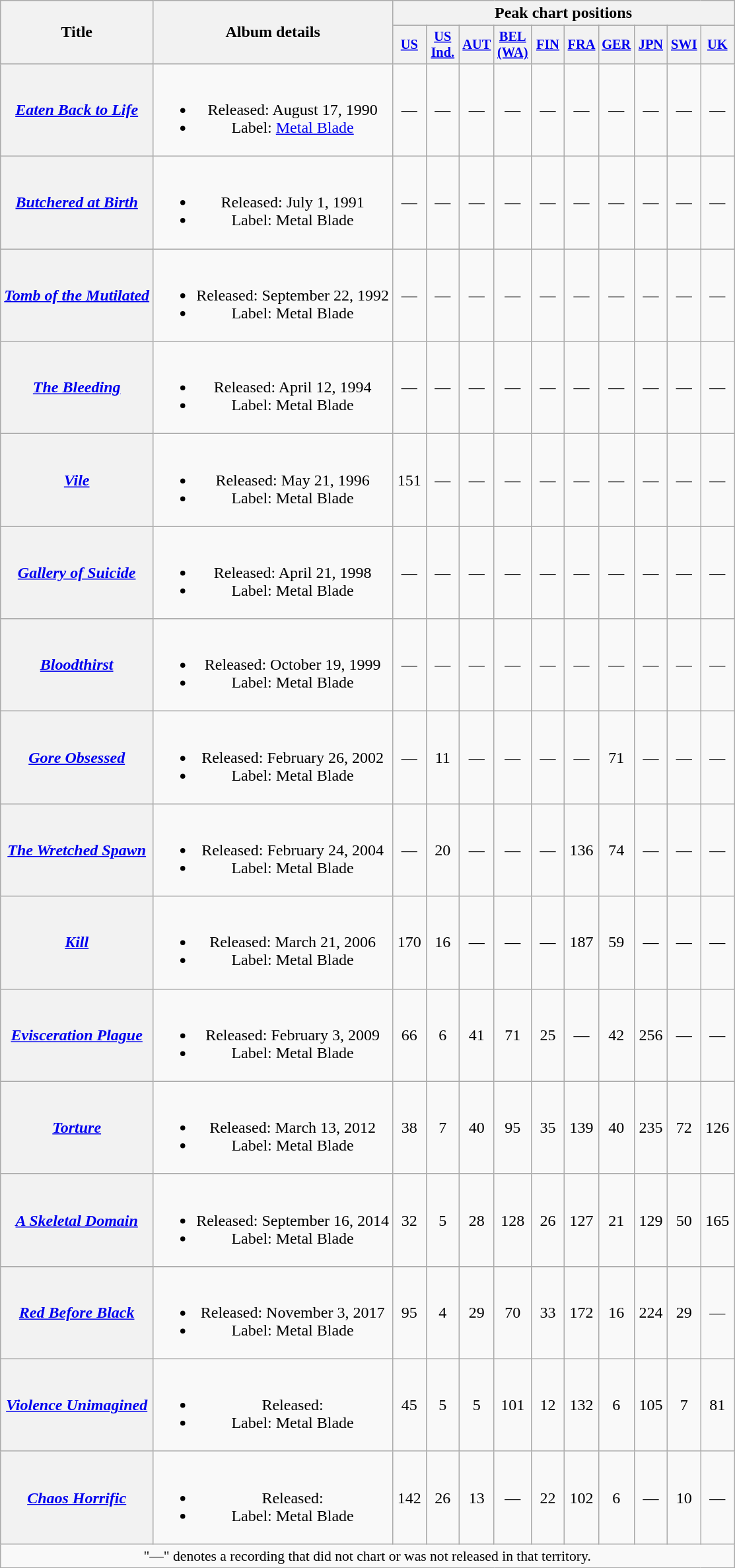<table class="wikitable plainrowheaders" style="text-align:center;">
<tr>
<th rowspan="2">Title</th>
<th rowspan="2">Album details</th>
<th colspan="11">Peak chart positions</th>
</tr>
<tr>
<th style="width:2em;font-size:85%;"><a href='#'>US</a><br></th>
<th style="width:2em;font-size:85%;"><a href='#'>US<br>Ind.</a><br></th>
<th style="width:2em;font-size:85%;"><a href='#'>AUT</a><br></th>
<th style="width:2em;font-size:85%;"><a href='#'>BEL<br>(WA)</a><br></th>
<th style="width:2em;font-size:85%;"><a href='#'>FIN</a><br></th>
<th style="width:2em;font-size:85%;"><a href='#'>FRA</a><br></th>
<th style="width:2em;font-size:85%;"><a href='#'>GER</a><br></th>
<th style="width:2em;font-size:85%;"><a href='#'>JPN</a><br></th>
<th style="width:2em;font-size:85%;"><a href='#'>SWI</a><br></th>
<th style="width:2em;font-size:85%;"><a href='#'>UK</a><br></th>
</tr>
<tr>
<th scope="row"><em><a href='#'>Eaten Back to Life</a></em></th>
<td><br><ul><li>Released: August 17, 1990</li><li>Label: <a href='#'>Metal Blade</a></li></ul></td>
<td>—</td>
<td>—</td>
<td>—</td>
<td>—</td>
<td>—</td>
<td>—</td>
<td>—</td>
<td>—</td>
<td>—</td>
<td>—</td>
</tr>
<tr>
<th scope="row"><em><a href='#'>Butchered at Birth</a></em></th>
<td><br><ul><li>Released: July 1, 1991</li><li>Label: Metal Blade</li></ul></td>
<td>—</td>
<td>—</td>
<td>—</td>
<td>—</td>
<td>—</td>
<td>—</td>
<td>—</td>
<td>—</td>
<td>—</td>
<td>—</td>
</tr>
<tr>
<th scope="row"><em><a href='#'>Tomb of the Mutilated</a></em></th>
<td><br><ul><li>Released: September 22, 1992</li><li>Label: Metal Blade</li></ul></td>
<td>—</td>
<td>—</td>
<td>—</td>
<td>—</td>
<td>—</td>
<td>—</td>
<td>—</td>
<td>—</td>
<td>—</td>
<td>—</td>
</tr>
<tr>
<th scope="row"><em><a href='#'>The Bleeding</a></em></th>
<td><br><ul><li>Released: April 12, 1994</li><li>Label: Metal Blade</li></ul></td>
<td>—</td>
<td>—</td>
<td>—</td>
<td>—</td>
<td>—</td>
<td>—</td>
<td>—</td>
<td>—</td>
<td>—</td>
<td>—</td>
</tr>
<tr>
<th scope="row"><em><a href='#'>Vile</a></em></th>
<td><br><ul><li>Released: May 21, 1996</li><li>Label: Metal Blade</li></ul></td>
<td>151</td>
<td>—</td>
<td>—</td>
<td>—</td>
<td>—</td>
<td>—</td>
<td>—</td>
<td>—</td>
<td>—</td>
<td>—</td>
</tr>
<tr>
<th scope="row"><em><a href='#'>Gallery of Suicide</a></em></th>
<td><br><ul><li>Released: April 21, 1998</li><li>Label: Metal Blade</li></ul></td>
<td>—</td>
<td>—</td>
<td>—</td>
<td>—</td>
<td>—</td>
<td>—</td>
<td>—</td>
<td>—</td>
<td>—</td>
<td>—</td>
</tr>
<tr>
<th scope="row"><em><a href='#'>Bloodthirst</a></em></th>
<td><br><ul><li>Released: October 19, 1999</li><li>Label: Metal Blade</li></ul></td>
<td>—</td>
<td>—</td>
<td>—</td>
<td>—</td>
<td>—</td>
<td>—</td>
<td>—</td>
<td>—</td>
<td>—</td>
<td>—</td>
</tr>
<tr>
<th scope="row"><em><a href='#'>Gore Obsessed</a></em></th>
<td><br><ul><li>Released: February 26, 2002</li><li>Label: Metal Blade</li></ul></td>
<td>—</td>
<td>11</td>
<td>—</td>
<td>—</td>
<td>—</td>
<td>—</td>
<td>71</td>
<td>—</td>
<td>—</td>
<td>—</td>
</tr>
<tr>
<th scope="row"><em><a href='#'>The Wretched Spawn</a></em></th>
<td><br><ul><li>Released: February 24, 2004</li><li>Label: Metal Blade</li></ul></td>
<td>—</td>
<td>20</td>
<td>—</td>
<td>—</td>
<td>—</td>
<td>136</td>
<td>74</td>
<td>—</td>
<td>—</td>
<td>—</td>
</tr>
<tr>
<th scope="row"><em><a href='#'>Kill</a></em></th>
<td><br><ul><li>Released: March 21, 2006</li><li>Label: Metal Blade</li></ul></td>
<td>170</td>
<td>16</td>
<td>—</td>
<td>—</td>
<td>—</td>
<td>187</td>
<td>59</td>
<td>—</td>
<td>—</td>
<td>—</td>
</tr>
<tr>
<th scope="row"><em><a href='#'>Evisceration Plague</a></em></th>
<td><br><ul><li>Released: February 3, 2009</li><li>Label: Metal Blade</li></ul></td>
<td>66</td>
<td>6</td>
<td>41</td>
<td>71</td>
<td>25</td>
<td>—</td>
<td>42</td>
<td>256</td>
<td>—</td>
<td>—</td>
</tr>
<tr>
<th scope="row"><em><a href='#'>Torture</a></em></th>
<td><br><ul><li>Released: March 13, 2012</li><li>Label: Metal Blade</li></ul></td>
<td>38</td>
<td>7</td>
<td>40</td>
<td>95</td>
<td>35</td>
<td>139</td>
<td>40</td>
<td>235</td>
<td>72</td>
<td>126<br></td>
</tr>
<tr>
<th scope="row"><em><a href='#'>A Skeletal Domain</a></em></th>
<td><br><ul><li>Released: September 16, 2014</li><li>Label: Metal Blade</li></ul></td>
<td>32</td>
<td>5</td>
<td>28</td>
<td>128</td>
<td>26</td>
<td>127</td>
<td>21</td>
<td>129</td>
<td>50</td>
<td>165<br></td>
</tr>
<tr>
<th scope="row"><em><a href='#'>Red Before Black</a></em></th>
<td><br><ul><li>Released: November 3, 2017</li><li>Label: Metal Blade</li></ul></td>
<td>95</td>
<td>4</td>
<td>29</td>
<td>70</td>
<td>33</td>
<td>172</td>
<td>16</td>
<td>224</td>
<td>29</td>
<td>—</td>
</tr>
<tr>
<th scope="row"><em><a href='#'>Violence Unimagined</a></em></th>
<td><br><ul><li>Released: </li><li>Label: Metal Blade</li></ul></td>
<td>45</td>
<td>5</td>
<td>5</td>
<td>101</td>
<td>12</td>
<td>132</td>
<td>6</td>
<td>105</td>
<td>7</td>
<td>81</td>
</tr>
<tr>
<th scope="row"><em><a href='#'>Chaos Horrific</a></em></th>
<td><br><ul><li>Released: </li><li>Label: Metal Blade</li></ul></td>
<td>142</td>
<td>26</td>
<td>13</td>
<td>—</td>
<td>22<br></td>
<td>102<br></td>
<td>6</td>
<td>—</td>
<td>10</td>
<td>—</td>
</tr>
<tr>
<td colspan="15" style="font-size:90%">"—" denotes a recording that did not chart or was not released in that territory.</td>
</tr>
</table>
